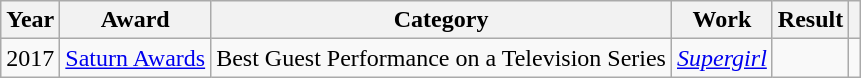<table class="wikitable sortable">
<tr>
<th>Year</th>
<th>Award</th>
<th>Category</th>
<th>Work</th>
<th>Result</th>
<th class="unsortable"></th>
</tr>
<tr>
<td>2017</td>
<td><a href='#'>Saturn Awards</a></td>
<td>Best Guest Performance on a Television Series</td>
<td><em><a href='#'>Supergirl</a></em></td>
<td></td>
<td></td>
</tr>
</table>
